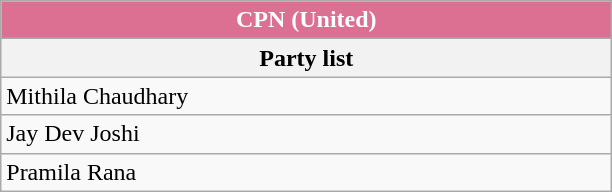<table class="wikitable mw-collapsible mw-collapsed" role="presentation">
<tr>
<th style="width: 300pt; background:palevioletred; color: white;">CPN (United)</th>
</tr>
<tr>
<th>Party list</th>
</tr>
<tr>
<td>Mithila Chaudhary</td>
</tr>
<tr>
<td>Jay Dev Joshi</td>
</tr>
<tr>
<td>Pramila Rana</td>
</tr>
</table>
